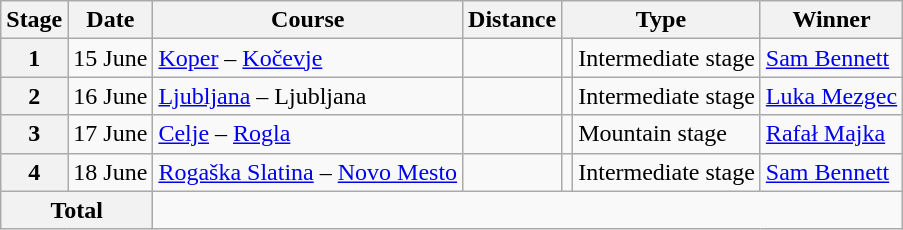<table class="wikitable">
<tr>
<th>Stage</th>
<th>Date</th>
<th>Course</th>
<th>Distance</th>
<th colspan="2">Type</th>
<th>Winner</th>
</tr>
<tr>
<th style="text-align:center">1</th>
<td align=right>15 June</td>
<td><a href='#'>Koper</a> – <a href='#'>Kočevje</a></td>
<td style="text-align:right;"></td>
<td></td>
<td>Intermediate stage</td>
<td> <a href='#'>Sam Bennett</a></td>
</tr>
<tr>
<th style="text-align:center">2</th>
<td align=right>16 June</td>
<td><a href='#'>Ljubljana</a> – Ljubljana</td>
<td style="text-align:right;"></td>
<td></td>
<td>Intermediate stage</td>
<td> <a href='#'>Luka Mezgec</a></td>
</tr>
<tr>
<th style="text-align:center">3</th>
<td align=right>17 June</td>
<td><a href='#'>Celje</a> – <a href='#'>Rogla</a></td>
<td style="text-align:right;"></td>
<td></td>
<td>Mountain stage</td>
<td> <a href='#'>Rafał Majka</a></td>
</tr>
<tr>
<th style="text-align:center">4</th>
<td align=right>18 June</td>
<td><a href='#'>Rogaška Slatina</a> – <a href='#'>Novo Mesto</a></td>
<td style="text-align:right;"></td>
<td></td>
<td>Intermediate stage</td>
<td> <a href='#'>Sam Bennett</a></td>
</tr>
<tr>
<th colspan="2">Total</th>
<td colspan="6" style="text-align:center;"></td>
</tr>
</table>
